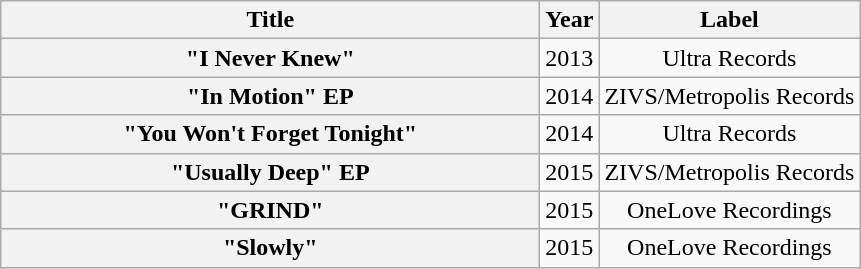<table class="wikitable plainrowheaders" style="text-align:center;">
<tr>
<th scope="col" style="width:22em;">Title</th>
<th scope="col">Year</th>
<th scope="col">Label</th>
</tr>
<tr>
<th scope="row">"I Never Knew"</th>
<td>2013</td>
<td>Ultra Records</td>
</tr>
<tr>
<th scope="row">"In Motion" EP</th>
<td>2014</td>
<td>ZIVS/Metropolis Records</td>
</tr>
<tr>
<th scope="row">"You Won't Forget Tonight"</th>
<td>2014</td>
<td>Ultra Records</td>
</tr>
<tr>
<th scope="row">"Usually Deep" EP</th>
<td>2015</td>
<td>ZIVS/Metropolis Records</td>
</tr>
<tr>
<th scope="row">"GRIND"</th>
<td>2015</td>
<td>OneLove Recordings</td>
</tr>
<tr>
<th scope="row">"Slowly"</th>
<td>2015</td>
<td>OneLove Recordings</td>
</tr>
</table>
